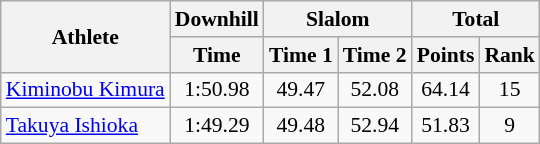<table class="wikitable" style="font-size:90%">
<tr>
<th rowspan="2">Athlete</th>
<th>Downhill</th>
<th colspan="2">Slalom</th>
<th colspan="2">Total</th>
</tr>
<tr>
<th>Time</th>
<th>Time 1</th>
<th>Time 2</th>
<th>Points</th>
<th>Rank</th>
</tr>
<tr>
<td><a href='#'>Kiminobu Kimura</a></td>
<td align="center">1:50.98</td>
<td align="center">49.47</td>
<td align="center">52.08</td>
<td align="center">64.14</td>
<td align="center">15</td>
</tr>
<tr>
<td><a href='#'>Takuya Ishioka</a></td>
<td align="center">1:49.29</td>
<td align="center">49.48</td>
<td align="center">52.94</td>
<td align="center">51.83</td>
<td align="center">9</td>
</tr>
</table>
